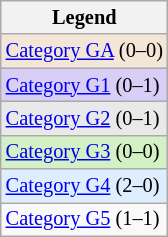<table class=wikitable style=font-size:85%>
<tr>
<th>Legend</th>
</tr>
<tr bgcolor="F3E6D7">
<td><a href='#'>Category GA</a> (0–0)</td>
</tr>
<tr bgcolor="d8cef6">
<td><a href='#'>Category G1</a> (0–1)</td>
</tr>
<tr bgcolor="e9e9e9">
<td><a href='#'>Category G2</a> (0–1)</td>
</tr>
<tr bgcolor="D4F1C5">
<td><a href='#'>Category G3</a> (0–0)</td>
</tr>
<tr bgcolor="dfeeff">
<td><a href='#'>Category G4</a> (2–0)</td>
</tr>
<tr>
<td><a href='#'>Category G5</a> (1–1)</td>
</tr>
</table>
